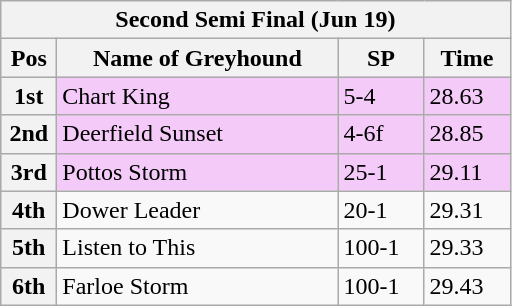<table class="wikitable">
<tr>
<th colspan="6">Second Semi Final (Jun 19)</th>
</tr>
<tr>
<th width=30>Pos</th>
<th width=180>Name of Greyhound</th>
<th width=50>SP</th>
<th width=50>Time</th>
</tr>
<tr style="background: #f4caf9;">
<th>1st</th>
<td>Chart King</td>
<td>5-4</td>
<td>28.63</td>
</tr>
<tr style="background: #f4caf9;">
<th>2nd</th>
<td>Deerfield Sunset</td>
<td>4-6f</td>
<td>28.85</td>
</tr>
<tr style="background: #f4caf9;">
<th>3rd</th>
<td>Pottos Storm</td>
<td>25-1</td>
<td>29.11</td>
</tr>
<tr>
<th>4th</th>
<td>Dower Leader</td>
<td>20-1</td>
<td>29.31</td>
</tr>
<tr>
<th>5th</th>
<td>Listen to This</td>
<td>100-1</td>
<td>29.33</td>
</tr>
<tr>
<th>6th</th>
<td>Farloe Storm</td>
<td>100-1</td>
<td>29.43</td>
</tr>
</table>
